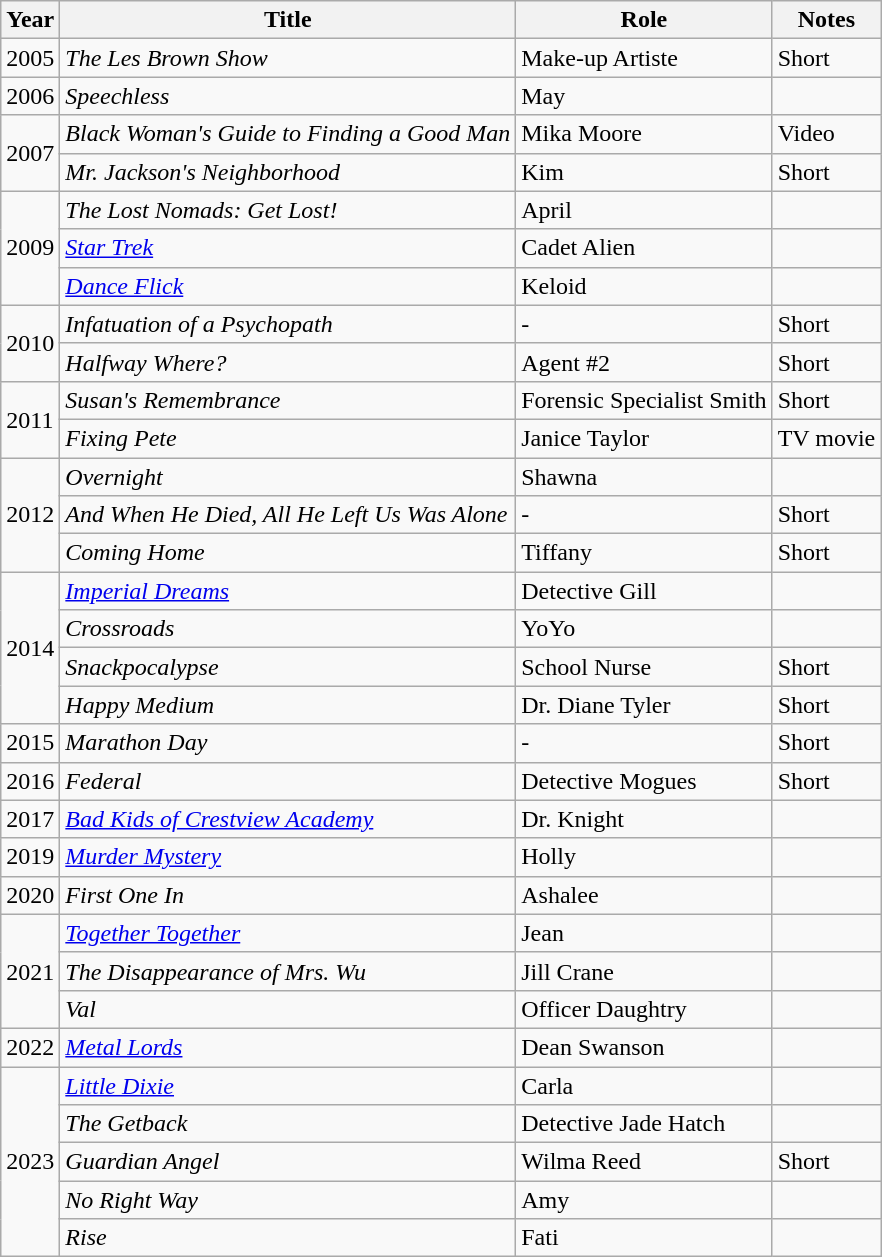<table class="wikitable plainrowheaders sortable" style="margin-right: 0;">
<tr>
<th>Year</th>
<th>Title</th>
<th>Role</th>
<th>Notes</th>
</tr>
<tr>
<td>2005</td>
<td><em>The Les Brown Show</em></td>
<td>Make-up Artiste</td>
<td>Short</td>
</tr>
<tr>
<td>2006</td>
<td><em>Speechless</em></td>
<td>May</td>
<td></td>
</tr>
<tr>
<td rowspan=2>2007</td>
<td><em>Black Woman's Guide to Finding a Good Man</em></td>
<td>Mika Moore</td>
<td>Video</td>
</tr>
<tr>
<td><em>Mr. Jackson's Neighborhood</em></td>
<td>Kim</td>
<td>Short</td>
</tr>
<tr>
<td rowspan=3>2009</td>
<td><em>The Lost Nomads: Get Lost!</em></td>
<td>April</td>
<td></td>
</tr>
<tr>
<td><em><a href='#'>Star Trek</a></em></td>
<td>Cadet Alien</td>
<td></td>
</tr>
<tr>
<td><em><a href='#'>Dance Flick</a></em></td>
<td>Keloid</td>
<td></td>
</tr>
<tr>
<td rowspan=2>2010</td>
<td><em>Infatuation of a Psychopath</em></td>
<td>-</td>
<td>Short</td>
</tr>
<tr>
<td><em>Halfway Where?</em></td>
<td>Agent #2</td>
<td>Short</td>
</tr>
<tr>
<td rowspan=2>2011</td>
<td><em>Susan's Remembrance</em></td>
<td>Forensic Specialist Smith</td>
<td>Short</td>
</tr>
<tr>
<td><em>Fixing Pete</em></td>
<td>Janice Taylor</td>
<td>TV movie</td>
</tr>
<tr>
<td rowspan=3>2012</td>
<td><em>Overnight</em></td>
<td>Shawna</td>
<td></td>
</tr>
<tr>
<td><em>And When He Died, All He Left Us Was Alone</em></td>
<td>-</td>
<td>Short</td>
</tr>
<tr>
<td><em>Coming Home</em></td>
<td>Tiffany</td>
<td>Short</td>
</tr>
<tr>
<td rowspan=4>2014</td>
<td><em><a href='#'>Imperial Dreams</a></em></td>
<td>Detective Gill</td>
<td></td>
</tr>
<tr>
<td><em>Crossroads</em></td>
<td>YoYo</td>
<td></td>
</tr>
<tr>
<td><em>Snackpocalypse</em></td>
<td>School Nurse</td>
<td>Short</td>
</tr>
<tr>
<td><em>Happy Medium</em></td>
<td>Dr. Diane Tyler</td>
<td>Short</td>
</tr>
<tr>
<td>2015</td>
<td><em>Marathon Day</em></td>
<td>-</td>
<td>Short</td>
</tr>
<tr>
<td>2016</td>
<td><em>Federal</em></td>
<td>Detective Mogues</td>
<td>Short</td>
</tr>
<tr>
<td>2017</td>
<td><em><a href='#'>Bad Kids of Crestview Academy</a></em></td>
<td>Dr. Knight</td>
<td></td>
</tr>
<tr>
<td>2019</td>
<td><em><a href='#'>Murder Mystery</a></em></td>
<td>Holly</td>
<td></td>
</tr>
<tr>
<td>2020</td>
<td><em>First One In</em></td>
<td>Ashalee</td>
<td></td>
</tr>
<tr>
<td rowspan=3>2021</td>
<td><em><a href='#'>Together Together</a></em></td>
<td>Jean</td>
<td></td>
</tr>
<tr>
<td><em>The Disappearance of Mrs. Wu</em></td>
<td>Jill Crane</td>
<td></td>
</tr>
<tr>
<td><em>Val</em></td>
<td>Officer Daughtry</td>
<td></td>
</tr>
<tr>
<td>2022</td>
<td><em><a href='#'>Metal Lords</a></em></td>
<td>Dean Swanson</td>
<td></td>
</tr>
<tr>
<td rowspan=5>2023</td>
<td><em><a href='#'>Little Dixie</a></em></td>
<td>Carla</td>
<td></td>
</tr>
<tr>
<td><em>The Getback</em></td>
<td>Detective Jade Hatch</td>
<td></td>
</tr>
<tr>
<td><em>Guardian Angel</em></td>
<td>Wilma Reed</td>
<td>Short</td>
</tr>
<tr>
<td><em>No Right Way</em></td>
<td>Amy</td>
<td></td>
</tr>
<tr>
<td><em>Rise</em></td>
<td>Fati</td>
<td></td>
</tr>
</table>
